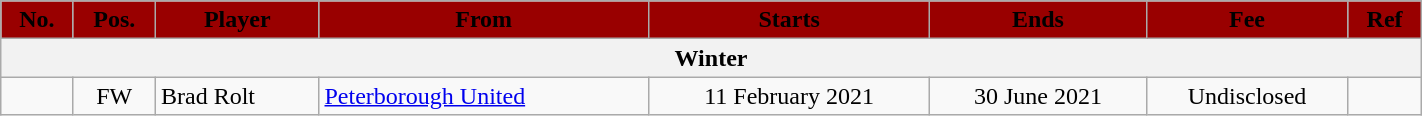<table class="wikitable" style="text-align:center;width:75%;">
<tr>
<th style=background:#990000;color:#000000>No.</th>
<th style=background:#990000;color:#000000>Pos.</th>
<th style=background:#990000;color:#000000>Player</th>
<th style=background:#990000;color:#000000>From</th>
<th style=background:#990000;color:#000000>Starts</th>
<th style=background:#990000;color:#000000>Ends</th>
<th style=background:#990000;color:#000000>Fee</th>
<th style=background:#990000;color:#000000>Ref</th>
</tr>
<tr>
<th colspan=8>Winter</th>
</tr>
<tr>
<td></td>
<td>FW</td>
<td align=left> Brad Rolt</td>
<td align=left> <a href='#'>Peterborough United</a></td>
<td>11 February 2021</td>
<td>30 June 2021</td>
<td>Undisclosed</td>
<td></td>
</tr>
</table>
